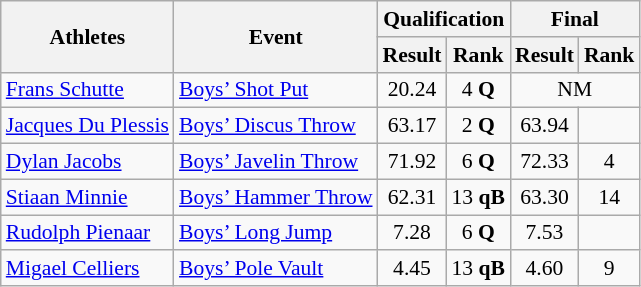<table class="wikitable" border="1" style="font-size:90%">
<tr>
<th rowspan=2>Athletes</th>
<th rowspan=2>Event</th>
<th colspan=2>Qualification</th>
<th colspan=2>Final</th>
</tr>
<tr>
<th>Result</th>
<th>Rank</th>
<th>Result</th>
<th>Rank</th>
</tr>
<tr>
<td><a href='#'>Frans Schutte</a></td>
<td><a href='#'>Boys’ Shot Put</a></td>
<td align=center>20.24</td>
<td align=center>4 <strong>Q</strong></td>
<td align=center colspan=2>NM</td>
</tr>
<tr>
<td><a href='#'>Jacques Du Plessis</a></td>
<td><a href='#'>Boys’ Discus Throw</a></td>
<td align=center>63.17</td>
<td align=center>2 <strong>Q</strong></td>
<td align=center>63.94</td>
<td align=center></td>
</tr>
<tr>
<td><a href='#'>Dylan Jacobs</a></td>
<td><a href='#'>Boys’ Javelin Throw</a></td>
<td align=center>71.92</td>
<td align=center>6 <strong>Q</strong></td>
<td align=center>72.33</td>
<td align=center>4</td>
</tr>
<tr>
<td><a href='#'>Stiaan Minnie</a></td>
<td><a href='#'>Boys’ Hammer Throw</a></td>
<td align=center>62.31</td>
<td align=center>13 <strong>qB</strong></td>
<td align=center>63.30</td>
<td align=center>14</td>
</tr>
<tr>
<td><a href='#'>Rudolph Pienaar</a></td>
<td><a href='#'>Boys’ Long Jump</a></td>
<td align=center>7.28</td>
<td align=center>6 <strong>Q</strong></td>
<td align=center>7.53</td>
<td align=center></td>
</tr>
<tr>
<td><a href='#'>Migael Celliers</a></td>
<td><a href='#'>Boys’ Pole Vault</a></td>
<td align=center>4.45</td>
<td align=center>13 <strong>qB</strong></td>
<td align=center>4.60</td>
<td align=center>9</td>
</tr>
</table>
